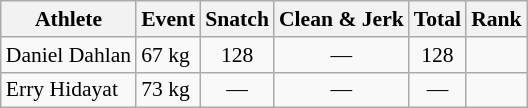<table class="wikitable" style="font-size:90%">
<tr>
<th>Athlete</th>
<th>Event</th>
<th>Snatch</th>
<th>Clean & Jerk</th>
<th>Total</th>
<th>Rank</th>
</tr>
<tr align=center>
<td align=left>Daniel Dahlan</td>
<td align=left>67 kg</td>
<td>128</td>
<td>—</td>
<td>128</td>
<td></td>
</tr>
<tr align=center>
<td align=left>Erry Hidayat</td>
<td align=left>73 kg</td>
<td>—</td>
<td>—</td>
<td>—</td>
<td></td>
</tr>
</table>
